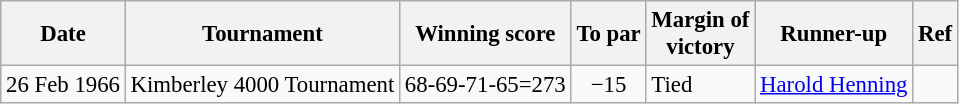<table class="wikitable" style="font-size:95%;">
<tr>
<th>Date</th>
<th>Tournament</th>
<th>Winning score</th>
<th>To par</th>
<th>Margin of<br>victory</th>
<th>Runner-up</th>
<th>Ref</th>
</tr>
<tr>
<td align=right>26 Feb 1966</td>
<td>Kimberley 4000 Tournament</td>
<td>68-69-71-65=273</td>
<td align=center>−15</td>
<td>Tied</td>
<td> <a href='#'>Harold Henning</a></td>
<td></td>
</tr>
</table>
